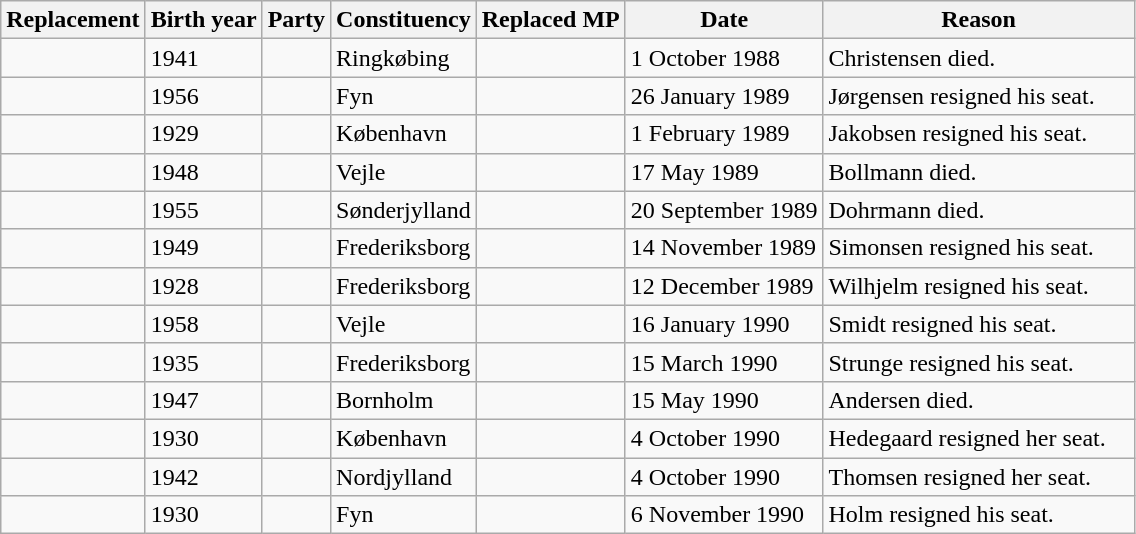<table class="wikitable sortable">
<tr>
<th>Replacement</th>
<th>Birth year</th>
<th>Party</th>
<th>Constituency</th>
<th>Replaced MP</th>
<th>Date</th>
<th width="200px" class="unsortable">Reason</th>
</tr>
<tr>
<td></td>
<td>1941</td>
<td data-sort-value="Q" style="text-align: left;"></td>
<td>Ringkøbing</td>
<td></td>
<td>1 October 1988</td>
<td>Christensen died.</td>
</tr>
<tr>
<td></td>
<td>1956</td>
<td data-sort-value="Z" style="text-align: left;"></td>
<td>Fyn</td>
<td></td>
<td>26 January 1989</td>
<td>Jørgensen resigned his seat.</td>
</tr>
<tr>
<td></td>
<td>1929</td>
<td data-sort-value="A" style="text-align: left;"></td>
<td>København</td>
<td></td>
<td>1 February 1989</td>
<td>Jakobsen resigned his seat.</td>
</tr>
<tr>
<td></td>
<td>1948</td>
<td data-sort-value="D" style="text-align: left;"></td>
<td>Vejle</td>
<td></td>
<td>17 May 1989</td>
<td>Bollmann died.</td>
</tr>
<tr>
<td></td>
<td>1955</td>
<td data-sort-value="Z" style="text-align: left;"></td>
<td>Sønderjylland</td>
<td></td>
<td>20 September 1989</td>
<td>Dohrmann died.</td>
</tr>
<tr>
<td></td>
<td>1949</td>
<td data-sort-value="C" style="text-align: left;"></td>
<td>Frederiksborg</td>
<td></td>
<td>14 November 1989</td>
<td>Simonsen resigned his seat.</td>
</tr>
<tr>
<td></td>
<td>1928</td>
<td data-sort-value="C" style="text-align: left;"></td>
<td>Frederiksborg</td>
<td></td>
<td>12 December 1989</td>
<td>Wilhjelm resigned his seat.</td>
</tr>
<tr>
<td></td>
<td>1958</td>
<td data-sort-value="V" style="text-align: left;"></td>
<td>Vejle</td>
<td></td>
<td>16 January 1990</td>
<td>Smidt resigned his seat.</td>
</tr>
<tr>
<td></td>
<td>1935</td>
<td data-sort-value="A" style="text-align: left;"></td>
<td>Frederiksborg</td>
<td></td>
<td>15 March 1990</td>
<td>Strunge resigned his seat.</td>
</tr>
<tr>
<td></td>
<td>1947</td>
<td data-sort-value="A" style="text-align: left;"></td>
<td>Bornholm</td>
<td></td>
<td>15 May 1990</td>
<td>Andersen died.</td>
</tr>
<tr>
<td></td>
<td>1930</td>
<td data-sort-value="C" style="text-align: left;"></td>
<td>København</td>
<td></td>
<td>4 October 1990</td>
<td>Hedegaard resigned her seat.</td>
</tr>
<tr>
<td></td>
<td>1942</td>
<td data-sort-value="C" style="text-align: left;"></td>
<td>Nordjylland</td>
<td></td>
<td>4 October 1990</td>
<td>Thomsen resigned her seat.</td>
</tr>
<tr>
<td></td>
<td>1930</td>
<td data-sort-value="Z" style="text-align: left;"></td>
<td>Fyn</td>
<td></td>
<td>6 November 1990</td>
<td>Holm resigned his seat.</td>
</tr>
</table>
